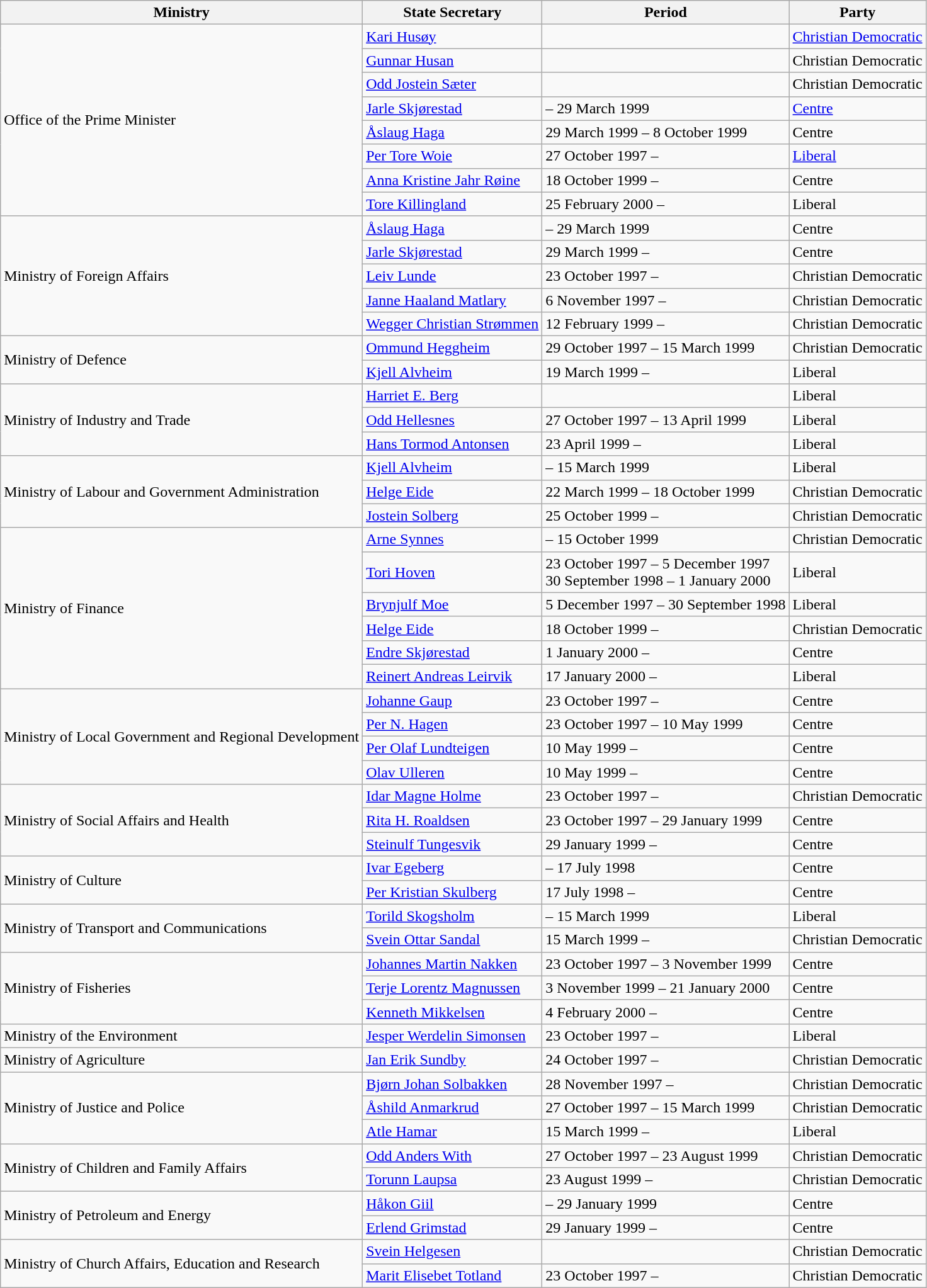<table class="wikitable">
<tr>
<th>Ministry</th>
<th>State Secretary</th>
<th>Period</th>
<th>Party</th>
</tr>
<tr>
<td rowspan=8>Office of the Prime Minister</td>
<td><a href='#'>Kari Husøy</a></td>
<td></td>
<td><a href='#'>Christian Democratic</a></td>
</tr>
<tr>
<td><a href='#'>Gunnar Husan</a></td>
<td></td>
<td>Christian Democratic</td>
</tr>
<tr>
<td><a href='#'>Odd Jostein Sæter</a></td>
<td></td>
<td>Christian Democratic</td>
</tr>
<tr>
<td><a href='#'>Jarle Skjørestad</a></td>
<td>– 29 March 1999</td>
<td><a href='#'>Centre</a></td>
</tr>
<tr>
<td><a href='#'>Åslaug Haga</a></td>
<td>29 March 1999 – 8 October 1999</td>
<td>Centre</td>
</tr>
<tr>
<td><a href='#'>Per Tore Woie</a></td>
<td>27 October 1997 –</td>
<td><a href='#'>Liberal</a></td>
</tr>
<tr>
<td><a href='#'>Anna Kristine Jahr Røine</a></td>
<td>18 October 1999 –</td>
<td>Centre</td>
</tr>
<tr>
<td><a href='#'>Tore Killingland</a></td>
<td>25 February 2000 –</td>
<td>Liberal</td>
</tr>
<tr>
<td rowspan=5>Ministry of Foreign Affairs</td>
<td><a href='#'>Åslaug Haga</a></td>
<td>– 29 March 1999</td>
<td>Centre</td>
</tr>
<tr>
<td><a href='#'>Jarle Skjørestad</a></td>
<td>29 March 1999 –</td>
<td>Centre</td>
</tr>
<tr>
<td><a href='#'>Leiv Lunde</a></td>
<td>23 October 1997 –</td>
<td>Christian Democratic</td>
</tr>
<tr>
<td><a href='#'>Janne Haaland Matlary</a></td>
<td>6 November 1997 –</td>
<td>Christian Democratic</td>
</tr>
<tr>
<td><a href='#'>Wegger Christian Strømmen</a></td>
<td>12 February 1999 –</td>
<td>Christian Democratic</td>
</tr>
<tr>
<td rowspan=2>Ministry of Defence</td>
<td><a href='#'>Ommund Heggheim</a></td>
<td>29 October 1997 – 15 March 1999</td>
<td>Christian Democratic</td>
</tr>
<tr>
<td><a href='#'>Kjell Alvheim</a></td>
<td>19 March 1999 –</td>
<td>Liberal</td>
</tr>
<tr>
<td rowspan=3>Ministry of Industry and Trade</td>
<td><a href='#'>Harriet E. Berg</a></td>
<td></td>
<td>Liberal</td>
</tr>
<tr>
<td><a href='#'>Odd Hellesnes</a></td>
<td>27 October 1997 – 13 April 1999</td>
<td>Liberal</td>
</tr>
<tr>
<td><a href='#'>Hans Tormod Antonsen</a></td>
<td>23 April 1999 –</td>
<td>Liberal</td>
</tr>
<tr>
<td rowspan=3>Ministry of Labour and Government Administration</td>
<td><a href='#'>Kjell Alvheim</a></td>
<td>– 15 March 1999</td>
<td>Liberal</td>
</tr>
<tr>
<td><a href='#'>Helge Eide</a></td>
<td>22 March 1999 – 18 October 1999</td>
<td>Christian Democratic</td>
</tr>
<tr>
<td><a href='#'>Jostein Solberg</a></td>
<td>25 October 1999 –</td>
<td>Christian Democratic</td>
</tr>
<tr>
<td rowspan=6>Ministry of Finance</td>
<td><a href='#'>Arne Synnes</a></td>
<td>– 15 October 1999</td>
<td>Christian Democratic</td>
</tr>
<tr>
<td><a href='#'>Tori Hoven</a></td>
<td>23 October 1997 – 5 December 1997<br>30 September 1998 – 1 January 2000</td>
<td>Liberal</td>
</tr>
<tr>
<td><a href='#'>Brynjulf Moe</a></td>
<td>5 December 1997 – 30 September 1998</td>
<td>Liberal</td>
</tr>
<tr>
<td><a href='#'>Helge Eide</a></td>
<td>18 October 1999 –</td>
<td>Christian Democratic</td>
</tr>
<tr>
<td><a href='#'>Endre Skjørestad</a></td>
<td>1 January 2000 –</td>
<td>Centre</td>
</tr>
<tr>
<td><a href='#'>Reinert Andreas Leirvik</a></td>
<td>17 January 2000 –</td>
<td>Liberal</td>
</tr>
<tr>
<td rowspan=4>Ministry of Local Government and Regional Development</td>
<td><a href='#'>Johanne Gaup</a></td>
<td>23 October 1997 –</td>
<td>Centre</td>
</tr>
<tr>
<td><a href='#'>Per N. Hagen</a></td>
<td>23 October 1997 – 10 May 1999</td>
<td>Centre</td>
</tr>
<tr>
<td><a href='#'>Per Olaf Lundteigen</a></td>
<td>10 May 1999 –</td>
<td>Centre</td>
</tr>
<tr>
<td><a href='#'>Olav Ulleren</a></td>
<td>10 May 1999 –</td>
<td>Centre</td>
</tr>
<tr>
<td rowspan=3>Ministry of Social Affairs and Health</td>
<td><a href='#'>Idar Magne Holme</a></td>
<td>23 October 1997 –</td>
<td>Christian Democratic</td>
</tr>
<tr>
<td><a href='#'>Rita H. Roaldsen</a></td>
<td>23 October 1997 – 29 January 1999</td>
<td>Centre</td>
</tr>
<tr>
<td><a href='#'>Steinulf Tungesvik</a></td>
<td>29 January 1999 –</td>
<td>Centre</td>
</tr>
<tr>
<td rowspan=2>Ministry of Culture</td>
<td><a href='#'>Ivar Egeberg</a></td>
<td>– 17 July 1998</td>
<td>Centre</td>
</tr>
<tr>
<td><a href='#'>Per Kristian Skulberg</a></td>
<td>17 July 1998 –</td>
<td>Centre</td>
</tr>
<tr>
<td rowspan=2>Ministry of Transport and Communications</td>
<td><a href='#'>Torild Skogsholm</a></td>
<td>– 15 March 1999</td>
<td>Liberal</td>
</tr>
<tr>
<td><a href='#'>Svein Ottar Sandal</a></td>
<td>15 March 1999 –</td>
<td>Christian Democratic</td>
</tr>
<tr>
<td rowspan=3>Ministry of Fisheries</td>
<td><a href='#'>Johannes Martin Nakken</a></td>
<td>23 October 1997 – 3 November 1999</td>
<td>Centre</td>
</tr>
<tr>
<td><a href='#'>Terje Lorentz Magnussen</a></td>
<td>3 November 1999 – 21 January 2000</td>
<td>Centre</td>
</tr>
<tr>
<td><a href='#'>Kenneth Mikkelsen</a></td>
<td>4 February 2000 –</td>
<td>Centre</td>
</tr>
<tr>
<td>Ministry of the Environment</td>
<td><a href='#'>Jesper Werdelin Simonsen</a></td>
<td>23 October 1997 –</td>
<td>Liberal</td>
</tr>
<tr>
<td>Ministry of Agriculture</td>
<td><a href='#'>Jan Erik Sundby</a></td>
<td>24 October 1997 –</td>
<td>Christian Democratic</td>
</tr>
<tr>
<td rowspan=3>Ministry of Justice and Police</td>
<td><a href='#'>Bjørn Johan Solbakken</a></td>
<td>28 November 1997 –</td>
<td>Christian Democratic</td>
</tr>
<tr>
<td><a href='#'>Åshild Anmarkrud</a></td>
<td>27 October 1997 – 15 March 1999</td>
<td>Christian Democratic</td>
</tr>
<tr>
<td><a href='#'>Atle Hamar</a></td>
<td>15 March 1999 –</td>
<td>Liberal</td>
</tr>
<tr>
<td rowspan=2>Ministry of Children and Family Affairs</td>
<td><a href='#'>Odd Anders With</a></td>
<td>27 October 1997 – 23 August 1999</td>
<td>Christian Democratic</td>
</tr>
<tr>
<td><a href='#'>Torunn Laupsa</a></td>
<td>23 August 1999 –</td>
<td>Christian Democratic</td>
</tr>
<tr>
<td rowspan=2>Ministry of Petroleum and Energy</td>
<td><a href='#'>Håkon Giil</a></td>
<td>– 29 January 1999</td>
<td>Centre</td>
</tr>
<tr>
<td><a href='#'>Erlend Grimstad</a></td>
<td>29 January 1999 –</td>
<td>Centre</td>
</tr>
<tr>
<td rowspan=2>Ministry of Church Affairs, Education and Research</td>
<td><a href='#'>Svein Helgesen</a></td>
<td></td>
<td>Christian Democratic</td>
</tr>
<tr>
<td><a href='#'>Marit Elisebet Totland</a></td>
<td>23 October 1997 –</td>
<td>Christian Democratic</td>
</tr>
</table>
